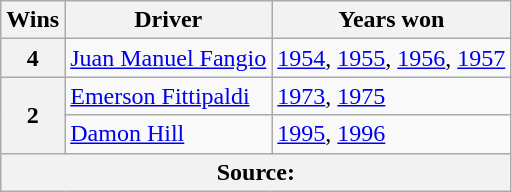<table class="wikitable">
<tr>
<th>Wins</th>
<th>Driver</th>
<th>Years won</th>
</tr>
<tr>
<th>4</th>
<td> <a href='#'>Juan Manuel Fangio</a></td>
<td><a href='#'>1954</a>, <a href='#'>1955</a>, <a href='#'>1956</a>, <a href='#'>1957</a></td>
</tr>
<tr>
<th rowspan="2">2</th>
<td> <a href='#'>Emerson Fittipaldi</a></td>
<td><a href='#'>1973</a>, <a href='#'>1975</a></td>
</tr>
<tr>
<td> <a href='#'>Damon Hill</a></td>
<td><a href='#'>1995</a>, <a href='#'>1996</a></td>
</tr>
<tr>
<th colspan=3>Source:</th>
</tr>
</table>
